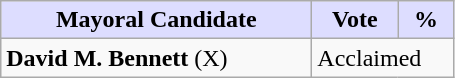<table class="wikitable">
<tr>
<th style="background:#ddf; width:200px;">Mayoral Candidate</th>
<th style="background:#ddf; width:50px;">Vote</th>
<th style="background:#ddf; width:30px;">%</th>
</tr>
<tr>
<td><strong>David M. Bennett</strong> (X)</td>
<td colspan="2">Acclaimed</td>
</tr>
</table>
